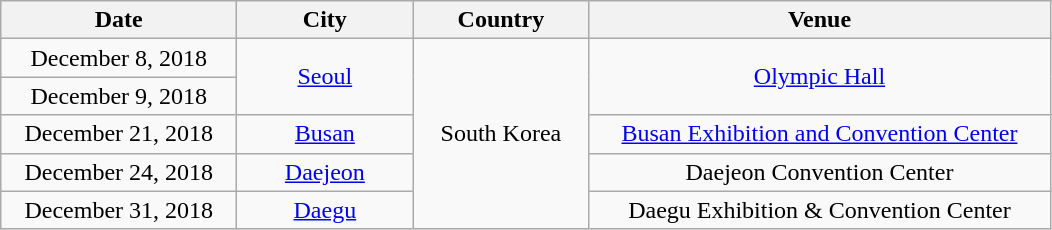<table class="wikitable" style="text-align:center">
<tr>
<th scope="col" width="150">Date</th>
<th scope="col" width="110">City</th>
<th scope="col" width="110">Country</th>
<th scope="col" width="300">Venue</th>
</tr>
<tr>
<td>December 8, 2018</td>
<td rowspan="2"><a href='#'>Seoul</a></td>
<td rowspan="5">South Korea</td>
<td rowspan="2"><a href='#'>Olympic Hall</a></td>
</tr>
<tr>
<td>December 9, 2018</td>
</tr>
<tr>
<td>December 21, 2018</td>
<td><a href='#'>Busan</a></td>
<td><a href='#'>Busan Exhibition and Convention Center</a></td>
</tr>
<tr>
<td>December 24, 2018</td>
<td><a href='#'>Daejeon</a></td>
<td>Daejeon Convention Center</td>
</tr>
<tr>
<td>December 31, 2018</td>
<td><a href='#'>Daegu</a></td>
<td>Daegu Exhibition & Convention Center</td>
</tr>
</table>
